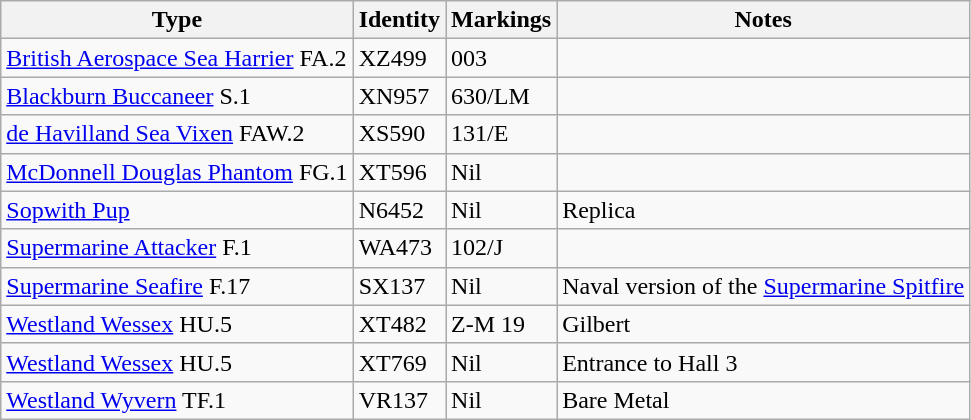<table class="wikitable sortable">
<tr>
<th>Type</th>
<th>Identity</th>
<th>Markings</th>
<th>Notes</th>
</tr>
<tr>
<td><a href='#'>British Aerospace Sea Harrier</a> FA.2</td>
<td>XZ499</td>
<td>003</td>
<td></td>
</tr>
<tr>
<td><a href='#'>Blackburn Buccaneer</a> S.1</td>
<td>XN957</td>
<td>630/LM</td>
<td></td>
</tr>
<tr>
<td><a href='#'>de Havilland Sea Vixen</a> FAW.2</td>
<td>XS590</td>
<td>131/E</td>
<td></td>
</tr>
<tr>
<td><a href='#'>McDonnell Douglas Phantom</a> FG.1</td>
<td>XT596</td>
<td>Nil</td>
<td></td>
</tr>
<tr>
<td><a href='#'>Sopwith Pup</a></td>
<td>N6452</td>
<td>Nil</td>
<td>Replica</td>
</tr>
<tr>
<td><a href='#'>Supermarine Attacker</a> F.1</td>
<td>WA473</td>
<td>102/J</td>
<td></td>
</tr>
<tr>
<td><a href='#'>Supermarine Seafire</a> F.17</td>
<td>SX137</td>
<td>Nil</td>
<td>Naval version of the <a href='#'>Supermarine Spitfire</a></td>
</tr>
<tr>
<td><a href='#'>Westland Wessex</a> HU.5</td>
<td>XT482</td>
<td>Z-M 19</td>
<td>Gilbert</td>
</tr>
<tr>
<td><a href='#'>Westland Wessex</a> HU.5</td>
<td>XT769</td>
<td>Nil</td>
<td>Entrance to Hall 3</td>
</tr>
<tr>
<td><a href='#'>Westland Wyvern</a> TF.1</td>
<td>VR137</td>
<td>Nil</td>
<td>Bare Metal</td>
</tr>
</table>
